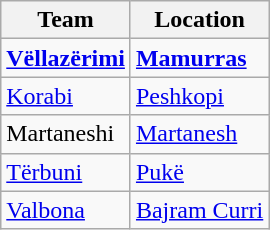<table class="wikitable sortable">
<tr>
<th>Team</th>
<th>Location</th>
</tr>
<tr>
<td><strong><a href='#'>Vëllazërimi</a></strong></td>
<td><strong><a href='#'>Mamurras</a></strong></td>
</tr>
<tr>
<td><a href='#'>Korabi</a></td>
<td><a href='#'>Peshkopi</a></td>
</tr>
<tr>
<td>Martaneshi</td>
<td><a href='#'>Martanesh</a></td>
</tr>
<tr>
<td><a href='#'>Tërbuni</a></td>
<td><a href='#'>Pukë</a></td>
</tr>
<tr>
<td><a href='#'>Valbona</a></td>
<td><a href='#'>Bajram Curri</a></td>
</tr>
</table>
